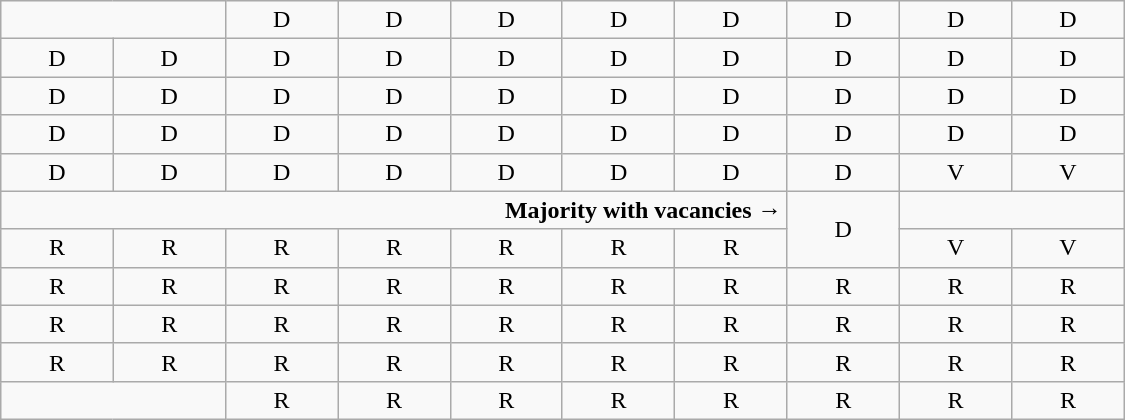<table class="wikitable" style="text-align:center" width=750px>
<tr>
<td colspan=2> </td>
<td>D</td>
<td>D</td>
<td>D</td>
<td>D</td>
<td>D</td>
<td>D</td>
<td>D</td>
<td>D</td>
</tr>
<tr>
<td width=50px >D</td>
<td width=50px >D</td>
<td width=50px >D</td>
<td width=50px >D</td>
<td width=50px >D</td>
<td width=50px >D</td>
<td width=50px >D</td>
<td width=50px >D</td>
<td width=50px >D</td>
<td width=50px >D</td>
</tr>
<tr>
<td>D</td>
<td>D</td>
<td>D</td>
<td>D</td>
<td>D</td>
<td>D</td>
<td>D</td>
<td>D</td>
<td>D</td>
<td>D</td>
</tr>
<tr>
<td>D<br></td>
<td>D<br></td>
<td>D<br></td>
<td>D<br></td>
<td>D<br></td>
<td>D<br></td>
<td>D<br></td>
<td>D<br></td>
<td>D</td>
<td>D</td>
</tr>
<tr>
<td>D<br></td>
<td>D<br></td>
<td>D<br></td>
<td>D<br></td>
<td>D<br></td>
<td>D<br></td>
<td>D<br></td>
<td>D<br></td>
<td>V</td>
<td>V<br></td>
</tr>
<tr>
<td colspan=7 align=right><strong>Majority with vacancies →</strong></td>
<td rowspan=2 >D<br></td>
</tr>
<tr>
<td>R<br></td>
<td>R<br></td>
<td>R<br></td>
<td>R<br></td>
<td>R<br></td>
<td>R<br></td>
<td>R<br></td>
<td>V<br></td>
<td>V<br></td>
</tr>
<tr>
<td>R<br></td>
<td>R<br></td>
<td>R<br></td>
<td>R<br></td>
<td>R<br></td>
<td>R</td>
<td>R</td>
<td>R</td>
<td>R</td>
<td>R</td>
</tr>
<tr>
<td>R</td>
<td>R</td>
<td>R</td>
<td>R</td>
<td>R</td>
<td>R</td>
<td>R</td>
<td>R</td>
<td>R</td>
<td>R</td>
</tr>
<tr>
<td>R</td>
<td>R</td>
<td>R</td>
<td>R</td>
<td>R</td>
<td>R</td>
<td>R</td>
<td>R</td>
<td>R</td>
<td>R</td>
</tr>
<tr>
<td colspan=2> </td>
<td>R</td>
<td>R</td>
<td>R</td>
<td>R</td>
<td>R</td>
<td>R</td>
<td>R</td>
<td>R</td>
</tr>
</table>
